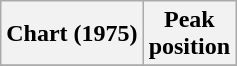<table class="wikitable plainrowheaders" style="text-align:center">
<tr>
<th>Chart (1975)</th>
<th>Peak<br>position</th>
</tr>
<tr>
</tr>
</table>
